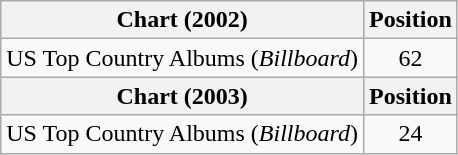<table class="wikitable">
<tr>
<th>Chart (2002)</th>
<th>Position</th>
</tr>
<tr>
<td>US Top Country Albums (<em>Billboard</em>)</td>
<td align="center">62</td>
</tr>
<tr>
<th>Chart (2003)</th>
<th>Position</th>
</tr>
<tr>
<td>US Top Country Albums (<em>Billboard</em>)</td>
<td align="center">24</td>
</tr>
</table>
